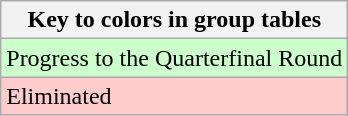<table class="wikitable" border="1">
<tr>
<th>Key to colors in group tables</th>
</tr>
<tr style="background:#cfc;">
<td>Progress to the Quarterfinal Round</td>
</tr>
<tr style="background:#ffcccc;">
<td>Eliminated</td>
</tr>
</table>
